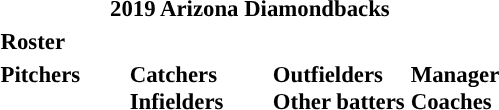<table class="toccolours" style="font-size: 95%;">
<tr>
<th colspan="10">2019 Arizona Diamondbacks</th>
</tr>
<tr>
<td colspan="10"><strong>Roster</strong></td>
</tr>
<tr>
<td valign="top"><strong>Pitchers</strong><br>






















</td>
<td width="25px"></td>
<td valign="top"><strong>Catchers</strong><br>



<strong>Infielders</strong>







</td>
<td width="25px"></td>
<td valign="top"><strong>Outfielders</strong><br>







<strong>Other batters</strong>
</td>
<td valign="top"><strong>Manager</strong><br>
<strong>Coaches</strong>
 
 
 
 
 
 
 
 
 
 
 </td>
</tr>
<tr>
</tr>
</table>
